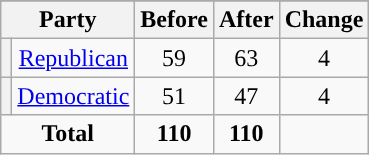<table class="wikitable" style="text-align:center;">
<tr>
</tr>
<tr>
<th colspan=2>Party</th>
<th>Before</th>
<th>After</th>
<th>Change</th>
</tr>
<tr>
<th style="background-color:"></th>
<td><a href='#'>Republican</a></td>
<td>59</td>
<td>63</td>
<td> 4</td>
</tr>
<tr>
<th style="background-color:"></th>
<td><a href='#'>Democratic</a></td>
<td>51</td>
<td>47</td>
<td> 4</td>
</tr>
<tr>
<td colspan=2><strong>Total</strong></td>
<td><strong>110</strong></td>
<td><strong>110</strong></td>
<td></td>
</tr>
</table>
